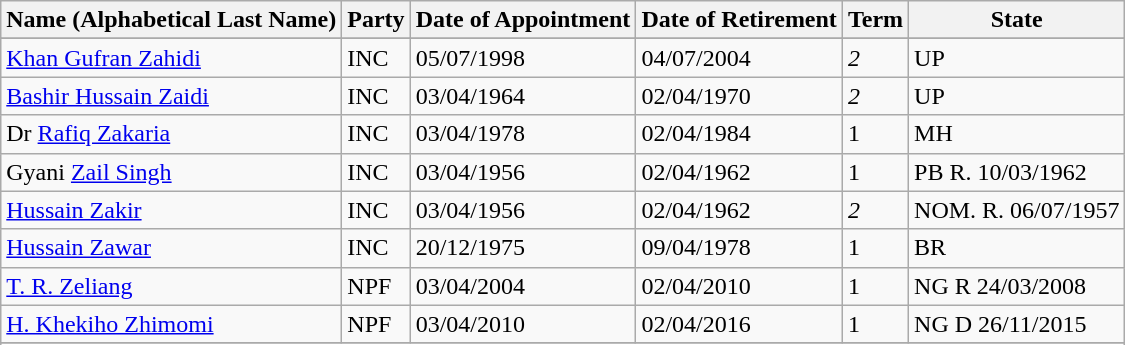<table class="wikitable sortable">
<tr>
<th>Name (Alphabetical Last Name)</th>
<th>Party</th>
<th>Date of Appointment</th>
<th>Date of Retirement</th>
<th>Term</th>
<th>State</th>
</tr>
<tr>
</tr>
<tr>
<td><a href='#'>Khan Gufran Zahidi</a></td>
<td>INC</td>
<td>05/07/1998</td>
<td>04/07/2004</td>
<td><em>2</em></td>
<td>UP</td>
</tr>
<tr>
<td><a href='#'>Bashir Hussain Zaidi</a></td>
<td>INC</td>
<td>03/04/1964</td>
<td>02/04/1970</td>
<td><em>2</em></td>
<td>UP</td>
</tr>
<tr>
<td>Dr <a href='#'>Rafiq Zakaria</a></td>
<td>INC</td>
<td>03/04/1978</td>
<td>02/04/1984</td>
<td>1</td>
<td>MH</td>
</tr>
<tr>
<td>Gyani <a href='#'>Zail Singh</a></td>
<td>INC</td>
<td>03/04/1956</td>
<td>02/04/1962</td>
<td>1</td>
<td>PB R. 10/03/1962</td>
</tr>
<tr>
<td><a href='#'>Hussain Zakir</a></td>
<td>INC</td>
<td>03/04/1956</td>
<td>02/04/1962</td>
<td><em>2</em></td>
<td>NOM.  R. 06/07/1957</td>
</tr>
<tr>
<td><a href='#'>Hussain Zawar</a></td>
<td>INC</td>
<td>20/12/1975</td>
<td>09/04/1978</td>
<td>1</td>
<td>BR</td>
</tr>
<tr>
<td><a href='#'>T. R. Zeliang</a></td>
<td>NPF</td>
<td>03/04/2004</td>
<td>02/04/2010</td>
<td>1</td>
<td>NG R 24/03/2008</td>
</tr>
<tr>
<td><a href='#'>H. Khekiho Zhimomi</a></td>
<td>NPF</td>
<td>03/04/2010</td>
<td>02/04/2016</td>
<td>1</td>
<td>NG D 26/11/2015</td>
</tr>
<tr>
</tr>
<tr>
</tr>
</table>
